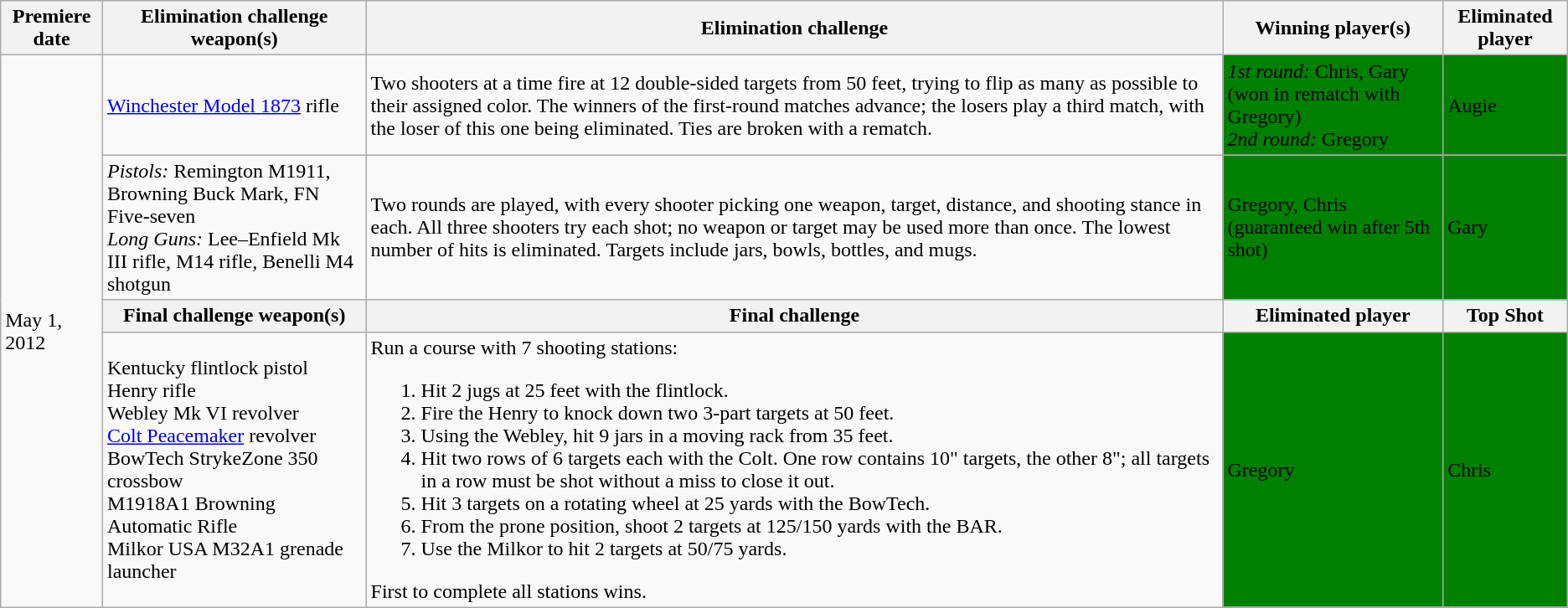<table class="wikitable">
<tr>
<th>Premiere date</th>
<th>Elimination challenge weapon(s)</th>
<th>Elimination challenge</th>
<th>Winning player(s)</th>
<th>Eliminated player</th>
</tr>
<tr>
<td rowspan="4">May 1, 2012</td>
<td><a href='#'>Winchester Model 1873</a> rifle</td>
<td>Two shooters at a time fire at 12 double-sided targets from 50 feet, trying to flip as many as possible to their assigned color. The winners of the first-round matches advance; the losers play a third match, with the loser of this one being eliminated. Ties are broken with a rematch.</td>
<td bgcolor="green"><span><em>1st round:</em> Chris, Gary (won in rematch with Gregory)<br><em>2nd round:</em> Gregory</span></td>
<td bgcolor="green"><span>Augie</span></td>
</tr>
<tr>
<td><em>Pistols:</em> Remington M1911, Browning Buck Mark, FN Five-seven<br><em>Long Guns:</em> Lee–Enfield Mk III rifle, M14 rifle, Benelli M4 shotgun</td>
<td>Two rounds are played, with every shooter picking one weapon, target, distance, and shooting stance in each. All three shooters try each shot; no weapon or target may be used more than once. The lowest number of hits is eliminated. Targets include jars, bowls, bottles, and mugs.</td>
<td bgcolor="green"><span>Gregory, Chris (guaranteed win after 5th shot)</span></td>
<td bgcolor="green"><span>Gary</span></td>
</tr>
<tr>
<th>Final challenge weapon(s)</th>
<th>Final challenge</th>
<th>Eliminated player</th>
<th>Top Shot</th>
</tr>
<tr>
<td>Kentucky flintlock pistol<br>Henry rifle<br>Webley Mk VI revolver<br><a href='#'>Colt Peacemaker</a> revolver<br>BowTech StrykeZone 350 crossbow<br>M1918A1 Browning Automatic Rifle<br>Milkor USA M32A1 grenade launcher</td>
<td>Run a course with 7 shooting stations:<br><ol><li>Hit 2 jugs at 25 feet with the flintlock.</li><li>Fire the Henry to knock down two 3-part targets at 50 feet.</li><li>Using the Webley, hit 9 jars in a moving rack from 35 feet.</li><li>Hit two rows of 6 targets each with the Colt. One row contains 10" targets, the other 8"; all targets in a row must be shot without a miss to close it out.</li><li>Hit 3 targets on a rotating wheel at 25 yards with the BowTech.</li><li>From the prone position, shoot 2 targets at 125/150 yards with the BAR.</li><li>Use the Milkor to hit 2 targets at 50/75 yards.</li></ol>First to complete all stations wins.</td>
<td bgcolor="green"><span>Gregory</span></td>
<td bgcolor="green"><span>Chris</span></td>
</tr>
</table>
